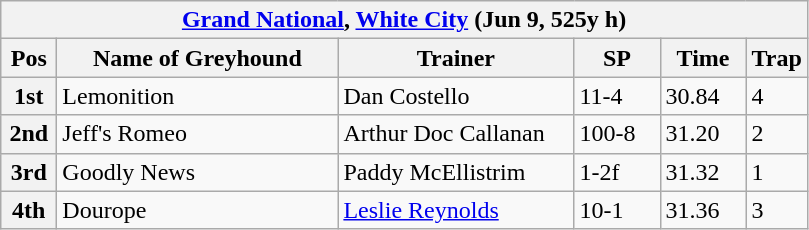<table class="wikitable">
<tr>
<th colspan="6"><a href='#'>Grand National</a>, <a href='#'>White City</a> (Jun 9, 525y h)</th>
</tr>
<tr>
<th width=30>Pos</th>
<th width=180>Name of Greyhound</th>
<th width=150>Trainer</th>
<th width=50>SP</th>
<th width=50>Time</th>
<th width=30>Trap</th>
</tr>
<tr>
<th>1st</th>
<td>Lemonition</td>
<td>Dan Costello</td>
<td>11-4</td>
<td>30.84</td>
<td>4</td>
</tr>
<tr>
<th>2nd</th>
<td>Jeff's Romeo</td>
<td>Arthur Doc Callanan</td>
<td>100-8</td>
<td>31.20</td>
<td>2</td>
</tr>
<tr>
<th>3rd</th>
<td>Goodly News</td>
<td>Paddy McEllistrim</td>
<td>1-2f</td>
<td>31.32</td>
<td>1</td>
</tr>
<tr>
<th>4th</th>
<td>Dourope</td>
<td><a href='#'>Leslie Reynolds</a></td>
<td>10-1</td>
<td>31.36</td>
<td>3</td>
</tr>
</table>
